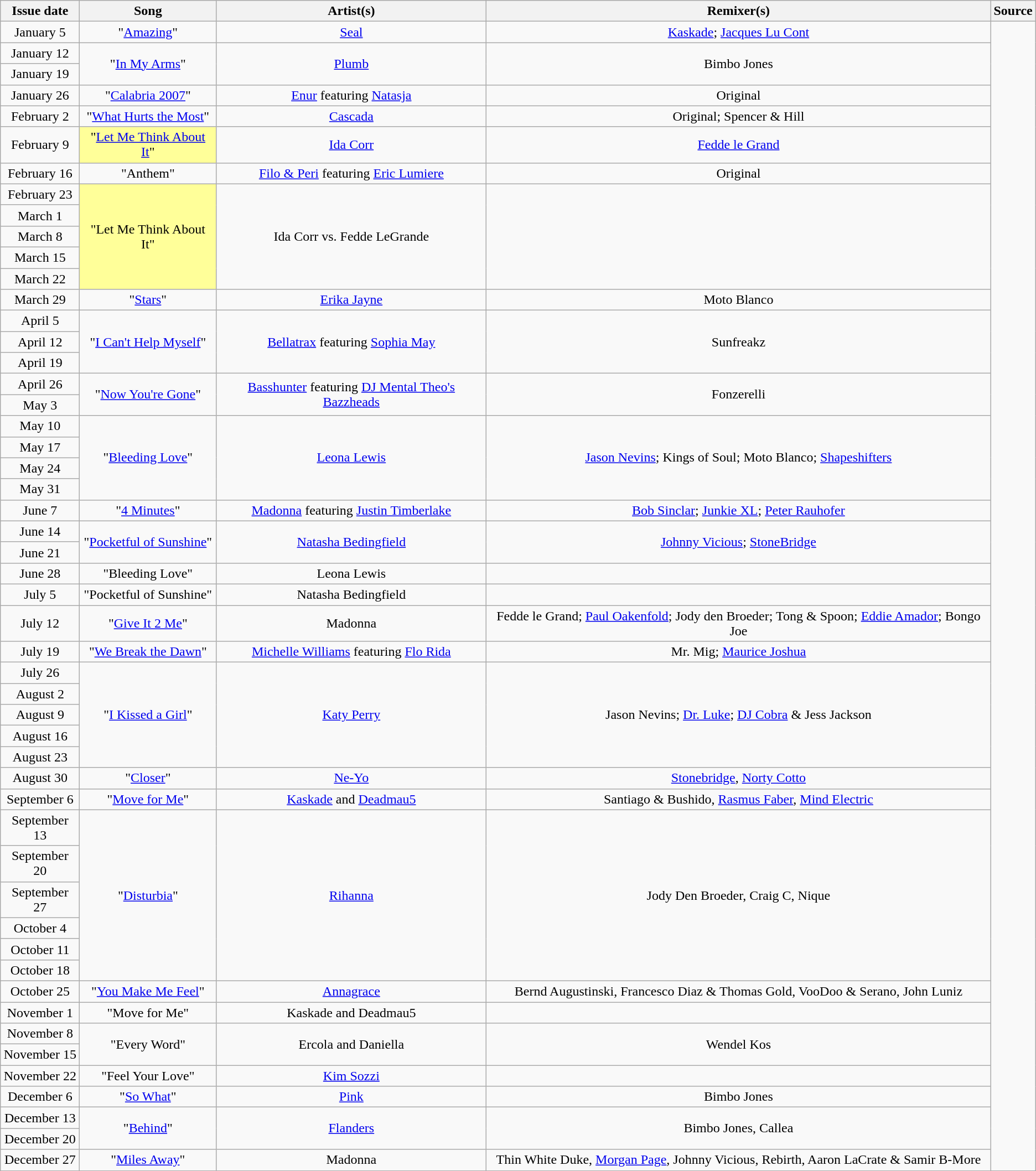<table class="wikitable" style="text-align: center;">
<tr>
<th>Issue date</th>
<th>Song</th>
<th>Artist(s)</th>
<th>Remixer(s)</th>
<th>Source</th>
</tr>
<tr>
<td>January 5</td>
<td>"<a href='#'>Amazing</a>"</td>
<td><a href='#'>Seal</a></td>
<td><a href='#'>Kaskade</a>; <a href='#'>Jacques Lu Cont</a></td>
<td rowspan="52"></td>
</tr>
<tr>
<td>January 12</td>
<td rowspan="2">"<a href='#'>In My Arms</a>"</td>
<td rowspan="2"><a href='#'>Plumb</a></td>
<td rowspan="2">Bimbo Jones</td>
</tr>
<tr>
<td>January 19</td>
</tr>
<tr>
<td>January 26</td>
<td>"<a href='#'>Calabria 2007</a>"</td>
<td><a href='#'>Enur</a> featuring <a href='#'>Natasja</a></td>
<td>Original</td>
</tr>
<tr>
<td>February 2</td>
<td>"<a href='#'>What Hurts the Most</a>"</td>
<td><a href='#'>Cascada</a></td>
<td>Original; Spencer & Hill</td>
</tr>
<tr>
<td>February 9</td>
<td bgcolor=#FFFF99>"<a href='#'>Let Me Think About It</a>"</td>
<td><a href='#'>Ida Corr</a></td>
<td><a href='#'>Fedde le Grand</a></td>
</tr>
<tr>
<td>February 16</td>
<td>"Anthem"</td>
<td><a href='#'>Filo & Peri</a> featuring <a href='#'>Eric Lumiere</a></td>
<td>Original</td>
</tr>
<tr>
<td>February 23</td>
<td bgcolor=#FFFF99 rowspan=5>"Let Me Think About It"</td>
<td rowspan=5>Ida Corr vs. Fedde LeGrande</td>
<td rowspan=5></td>
</tr>
<tr>
<td>March 1</td>
</tr>
<tr>
<td>March 8</td>
</tr>
<tr>
<td>March 15</td>
</tr>
<tr>
<td>March 22</td>
</tr>
<tr>
<td>March 29</td>
<td>"<a href='#'>Stars</a>"</td>
<td><a href='#'>Erika Jayne</a></td>
<td>Moto Blanco</td>
</tr>
<tr>
<td>April 5</td>
<td rowspan=3>"<a href='#'>I Can't Help Myself</a>"</td>
<td rowspan=3><a href='#'>Bellatrax</a> featuring <a href='#'>Sophia May</a></td>
<td rowspan=3>Sunfreakz</td>
</tr>
<tr>
<td>April 12</td>
</tr>
<tr>
<td>April 19</td>
</tr>
<tr>
<td>April 26</td>
<td rowspan="2">"<a href='#'>Now You're Gone</a>"</td>
<td rowspan="2"><a href='#'>Basshunter</a> featuring <a href='#'>DJ Mental Theo's Bazzheads</a></td>
<td rowspan="2">Fonzerelli</td>
</tr>
<tr>
<td>May 3</td>
</tr>
<tr>
<td>May 10</td>
<td rowspan="4">"<a href='#'>Bleeding Love</a>"</td>
<td rowspan="4"><a href='#'>Leona Lewis</a></td>
<td rowspan="4"><a href='#'>Jason Nevins</a>; Kings of Soul; Moto Blanco; <a href='#'>Shapeshifters</a></td>
</tr>
<tr>
<td>May 17</td>
</tr>
<tr>
<td>May 24</td>
</tr>
<tr>
<td>May 31</td>
</tr>
<tr>
<td>June 7</td>
<td>"<a href='#'>4 Minutes</a>"</td>
<td><a href='#'>Madonna</a> featuring <a href='#'>Justin Timberlake</a></td>
<td><a href='#'>Bob Sinclar</a>; <a href='#'>Junkie XL</a>; <a href='#'>Peter Rauhofer</a></td>
</tr>
<tr>
<td>June 14</td>
<td rowspan="2">"<a href='#'>Pocketful of Sunshine</a>"</td>
<td rowspan="2"><a href='#'>Natasha Bedingfield</a></td>
<td rowspan="2"><a href='#'>Johnny Vicious</a>; <a href='#'>StoneBridge</a></td>
</tr>
<tr>
<td>June 21</td>
</tr>
<tr>
<td>June 28</td>
<td>"Bleeding Love"</td>
<td>Leona Lewis</td>
<td></td>
</tr>
<tr>
<td>July 5</td>
<td>"Pocketful of Sunshine"</td>
<td>Natasha Bedingfield</td>
<td></td>
</tr>
<tr>
<td>July 12</td>
<td>"<a href='#'>Give It 2 Me</a>"</td>
<td>Madonna</td>
<td>Fedde le Grand; <a href='#'>Paul Oakenfold</a>; Jody den Broeder; Tong & Spoon; <a href='#'>Eddie Amador</a>; Bongo Joe</td>
</tr>
<tr>
<td>July 19</td>
<td>"<a href='#'>We Break the Dawn</a>"</td>
<td><a href='#'>Michelle Williams</a> featuring <a href='#'>Flo Rida</a></td>
<td>Mr. Mig; <a href='#'>Maurice Joshua</a></td>
</tr>
<tr>
<td>July 26</td>
<td rowspan="5">"<a href='#'>I Kissed a Girl</a>"</td>
<td rowspan="5"><a href='#'>Katy Perry</a></td>
<td rowspan="5">Jason Nevins; <a href='#'>Dr. Luke</a>; <a href='#'>DJ Cobra</a> & Jess Jackson</td>
</tr>
<tr>
<td>August 2</td>
</tr>
<tr>
<td>August 9</td>
</tr>
<tr>
<td>August 16</td>
</tr>
<tr>
<td>August 23</td>
</tr>
<tr>
<td>August 30</td>
<td>"<a href='#'>Closer</a>"</td>
<td><a href='#'>Ne-Yo</a></td>
<td><a href='#'>Stonebridge</a>, <a href='#'>Norty Cotto</a></td>
</tr>
<tr>
<td>September 6</td>
<td>"<a href='#'>Move for Me</a>"</td>
<td><a href='#'>Kaskade</a> and <a href='#'>Deadmau5</a></td>
<td>Santiago & Bushido, <a href='#'>Rasmus Faber</a>, <a href='#'>Mind Electric</a></td>
</tr>
<tr>
<td>September 13</td>
<td rowspan="6">"<a href='#'>Disturbia</a>"</td>
<td rowspan="6"><a href='#'>Rihanna</a></td>
<td rowspan="6">Jody Den Broeder, Craig C, Nique</td>
</tr>
<tr>
<td>September 20</td>
</tr>
<tr>
<td>September 27</td>
</tr>
<tr>
<td>October 4</td>
</tr>
<tr>
<td>October 11</td>
</tr>
<tr>
<td>October 18</td>
</tr>
<tr>
<td>October 25</td>
<td>"<a href='#'>You Make Me Feel</a>"</td>
<td><a href='#'>Annagrace</a></td>
<td>Bernd Augustinski, Francesco Diaz & Thomas Gold, VooDoo & Serano, John Luniz</td>
</tr>
<tr>
<td>November 1</td>
<td>"Move for Me"</td>
<td>Kaskade and Deadmau5</td>
<td></td>
</tr>
<tr>
<td>November 8</td>
<td rowspan="2">"Every Word"</td>
<td rowspan="2">Ercola and Daniella</td>
<td rowspan="2">Wendel Kos</td>
</tr>
<tr>
<td>November 15</td>
</tr>
<tr>
<td>November 22</td>
<td>"Feel Your Love"</td>
<td><a href='#'>Kim Sozzi</a></td>
<td></td>
</tr>
<tr>
<td>December 6</td>
<td>"<a href='#'>So What</a>"</td>
<td><a href='#'>Pink</a></td>
<td>Bimbo Jones</td>
</tr>
<tr>
<td>December 13</td>
<td rowspan="2">"<a href='#'>Behind</a>"</td>
<td rowspan="2"><a href='#'>Flanders</a></td>
<td rowspan="2">Bimbo Jones, Callea</td>
</tr>
<tr>
<td>December 20</td>
</tr>
<tr>
<td>December 27</td>
<td>"<a href='#'>Miles Away</a>"</td>
<td>Madonna</td>
<td>Thin White Duke, <a href='#'>Morgan Page</a>, Johnny Vicious, Rebirth, Aaron LaCrate & Samir B-More</td>
</tr>
</table>
